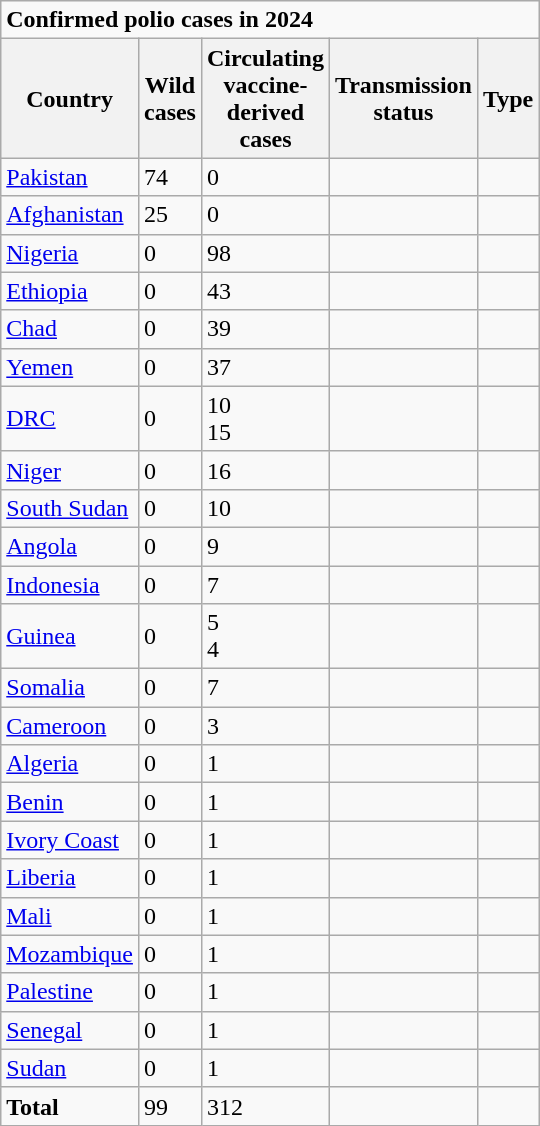<table class="wikitable sortable mw-collapsible mw-collapsed" font-size:85%; margin-left:15px">
<tr>
<td colspan="5"><div><strong>Confirmed polio cases in 2024</strong><br>
</div></td>
</tr>
<tr>
<th>Country</th>
<th>Wild<br>cases</th>
<th>Circulating<br>vaccine-<br>derived<br>cases</th>
<th>Transmission<br>status</th>
<th>Type</th>
</tr>
<tr>
<td><a href='#'>Pakistan</a></td>
<td>74</td>
<td>0</td>
<td></td>
<td></td>
</tr>
<tr>
<td><a href='#'>Afghanistan</a></td>
<td>25</td>
<td>0</td>
<td></td>
<td></td>
</tr>
<tr>
<td><a href='#'>Nigeria</a></td>
<td>0</td>
<td>98</td>
<td></td>
<td></td>
</tr>
<tr>
<td><a href='#'>Ethiopia</a></td>
<td>0</td>
<td>43</td>
<td></td>
<td></td>
</tr>
<tr>
<td><a href='#'>Chad</a></td>
<td>0</td>
<td>39</td>
<td></td>
<td></td>
</tr>
<tr>
<td><a href='#'>Yemen</a></td>
<td>0</td>
<td>37</td>
<td></td>
<td></td>
</tr>
<tr>
<td><a href='#'>DRC</a></td>
<td>0</td>
<td>10<br>15</td>
<td></td>
<td> <br></td>
</tr>
<tr>
<td><a href='#'>Niger</a></td>
<td>0</td>
<td>16</td>
<td></td>
<td></td>
</tr>
<tr>
<td><a href='#'>South Sudan</a></td>
<td>0</td>
<td>10</td>
<td></td>
<td></td>
</tr>
<tr>
<td><a href='#'>Angola</a></td>
<td>0</td>
<td>9</td>
<td></td>
<td></td>
</tr>
<tr>
<td><a href='#'>Indonesia</a></td>
<td>0</td>
<td>7</td>
<td></td>
<td></td>
</tr>
<tr>
<td><a href='#'>Guinea</a></td>
<td>0</td>
<td>5<br>4</td>
<td></td>
<td><br></td>
</tr>
<tr>
<td><a href='#'>Somalia</a></td>
<td>0</td>
<td>7</td>
<td></td>
<td></td>
</tr>
<tr>
<td><a href='#'>Cameroon</a></td>
<td>0</td>
<td>3</td>
<td></td>
<td></td>
</tr>
<tr>
<td><a href='#'>Algeria</a></td>
<td>0</td>
<td>1</td>
<td></td>
<td></td>
</tr>
<tr>
<td><a href='#'>Benin</a></td>
<td>0</td>
<td>1</td>
<td></td>
<td></td>
</tr>
<tr>
<td><a href='#'>Ivory Coast</a></td>
<td>0</td>
<td>1</td>
<td></td>
<td></td>
</tr>
<tr>
<td><a href='#'>Liberia</a></td>
<td>0</td>
<td>1</td>
<td></td>
<td></td>
</tr>
<tr>
<td><a href='#'>Mali</a></td>
<td>0</td>
<td>1</td>
<td></td>
<td></td>
</tr>
<tr>
<td><a href='#'>Mozambique</a></td>
<td>0</td>
<td>1</td>
<td></td>
<td></td>
</tr>
<tr>
<td><a href='#'>Palestine</a></td>
<td>0</td>
<td>1</td>
<td></td>
<td></td>
</tr>
<tr>
<td><a href='#'>Senegal</a></td>
<td>0</td>
<td>1</td>
<td></td>
<td></td>
</tr>
<tr>
<td><a href='#'>Sudan</a></td>
<td>0</td>
<td>1</td>
<td></td>
<td></td>
</tr>
<tr>
<td><strong>Total</strong></td>
<td>99</td>
<td>312</td>
<td></td>
<td></td>
</tr>
</table>
